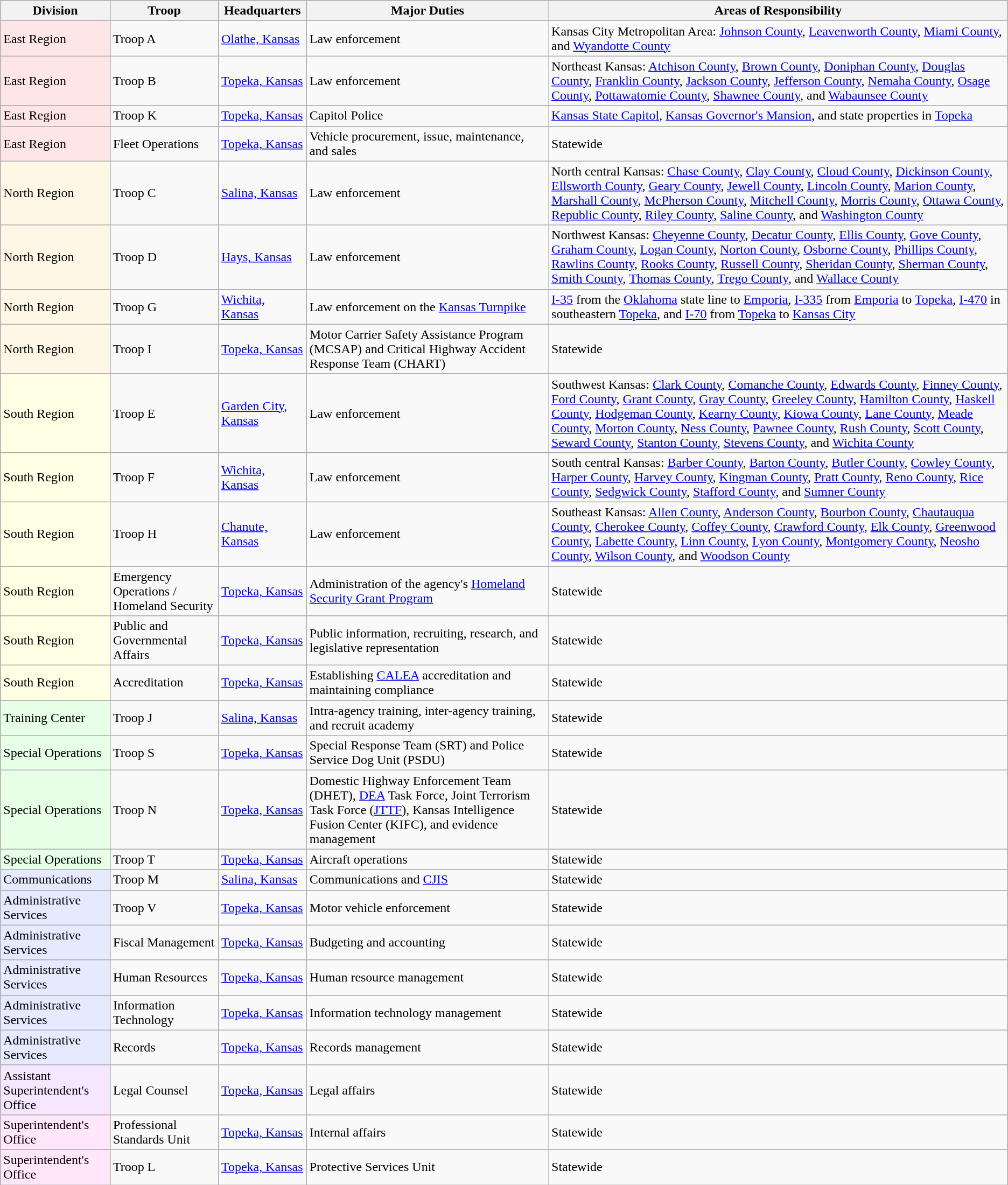<table class="wikitable sortable">
<tr>
<th>Division</th>
<th>Troop</th>
<th>Headquarters</th>
<th>Major Duties</th>
<th>Areas of Responsibility</th>
</tr>
<tr>
<td style='background: #FFE6E6'>East Region</td>
<td>Troop A</td>
<td><a href='#'>Olathe, Kansas</a></td>
<td>Law enforcement</td>
<td>Kansas City Metropolitan Area: <a href='#'>Johnson County</a>, <a href='#'>Leavenworth County</a>, <a href='#'>Miami County</a>, and <a href='#'>Wyandotte County</a></td>
</tr>
<tr>
<td style='background: #FFE6E6'>East Region</td>
<td>Troop B</td>
<td><a href='#'>Topeka, Kansas</a></td>
<td>Law enforcement</td>
<td>Northeast Kansas: <a href='#'>Atchison County</a>, <a href='#'>Brown County</a>, <a href='#'>Doniphan County</a>, <a href='#'>Douglas County</a>, <a href='#'>Franklin County</a>, <a href='#'>Jackson County</a>, <a href='#'>Jefferson County</a>, <a href='#'>Nemaha County</a>, <a href='#'>Osage County</a>, <a href='#'>Pottawatomie County</a>, <a href='#'>Shawnee County</a>, and <a href='#'>Wabaunsee County</a></td>
</tr>
<tr>
<td style='background: #FFE6E6'>East Region</td>
<td>Troop K</td>
<td><a href='#'>Topeka, Kansas</a></td>
<td>Capitol Police</td>
<td><a href='#'>Kansas State Capitol</a>, <a href='#'>Kansas Governor's Mansion</a>, and state properties in <a href='#'>Topeka</a></td>
</tr>
<tr>
<td style='background: #FFE6E6'>East Region</td>
<td>Fleet Operations</td>
<td><a href='#'>Topeka, Kansas</a></td>
<td>Vehicle procurement, issue, maintenance, and sales</td>
<td>Statewide</td>
</tr>
<tr>
<td style='background: #FFF7E6'>North Region</td>
<td>Troop C</td>
<td><a href='#'>Salina, Kansas</a></td>
<td>Law enforcement</td>
<td>North central Kansas: <a href='#'>Chase County</a>, <a href='#'>Clay County</a>, <a href='#'>Cloud County</a>, <a href='#'>Dickinson County</a>, <a href='#'>Ellsworth County</a>, <a href='#'>Geary County</a>, <a href='#'>Jewell County</a>, <a href='#'>Lincoln County</a>, <a href='#'>Marion County</a>, <a href='#'>Marshall County</a>, <a href='#'>McPherson County</a>, <a href='#'>Mitchell County</a>, <a href='#'>Morris County</a>, <a href='#'>Ottawa County</a>, <a href='#'>Republic County</a>, <a href='#'>Riley County</a>, <a href='#'>Saline County</a>, and <a href='#'>Washington County</a></td>
</tr>
<tr>
<td style='background: #FFF7E6'>North Region</td>
<td>Troop D</td>
<td><a href='#'>Hays, Kansas</a></td>
<td>Law enforcement</td>
<td>Northwest Kansas: <a href='#'>Cheyenne County</a>, <a href='#'>Decatur County</a>, <a href='#'>Ellis County</a>, <a href='#'>Gove County</a>, <a href='#'>Graham County</a>, <a href='#'>Logan County</a>, <a href='#'>Norton County</a>, <a href='#'>Osborne County</a>, <a href='#'>Phillips County</a>, <a href='#'>Rawlins County</a>, <a href='#'>Rooks County</a>, <a href='#'>Russell County</a>, <a href='#'>Sheridan County</a>, <a href='#'>Sherman County</a>, <a href='#'>Smith County</a>, <a href='#'>Thomas County</a>, <a href='#'>Trego County</a>, and <a href='#'>Wallace County</a></td>
</tr>
<tr>
<td style='background: #FFF7E6'>North Region</td>
<td>Troop G</td>
<td><a href='#'>Wichita, Kansas</a></td>
<td>Law enforcement on the <a href='#'>Kansas Turnpike</a></td>
<td><a href='#'>I-35</a> from the <a href='#'>Oklahoma</a> state line to <a href='#'>Emporia</a>, <a href='#'>I-335</a> from <a href='#'>Emporia</a> to <a href='#'>Topeka</a>, <a href='#'>I-470</a> in southeastern <a href='#'>Topeka</a>, and <a href='#'>I-70</a> from <a href='#'>Topeka</a> to <a href='#'>Kansas City</a></td>
</tr>
<tr>
<td style='background: #FFF7E6'>North Region</td>
<td>Troop I</td>
<td><a href='#'>Topeka, Kansas</a></td>
<td>Motor Carrier Safety Assistance Program (MCSAP) and Critical Highway Accident Response Team (CHART)</td>
<td>Statewide</td>
</tr>
<tr>
<td style='background: #FFFFE6'>South Region</td>
<td>Troop E</td>
<td><a href='#'>Garden City, Kansas</a></td>
<td>Law enforcement</td>
<td>Southwest Kansas: <a href='#'>Clark County</a>, <a href='#'>Comanche County</a>, <a href='#'>Edwards County</a>, <a href='#'>Finney County</a>, <a href='#'>Ford County</a>, <a href='#'>Grant County</a>, <a href='#'>Gray County</a>, <a href='#'>Greeley County</a>, <a href='#'>Hamilton County</a>, <a href='#'>Haskell County</a>, <a href='#'>Hodgeman County</a>, <a href='#'>Kearny County</a>, <a href='#'>Kiowa County</a>, <a href='#'>Lane County</a>, <a href='#'>Meade County</a>, <a href='#'>Morton County</a>, <a href='#'>Ness County</a>,  <a href='#'>Pawnee County</a>, <a href='#'>Rush County</a>, <a href='#'>Scott County</a>, <a href='#'>Seward County</a>, <a href='#'>Stanton County</a>, <a href='#'>Stevens County</a>, and <a href='#'>Wichita County</a></td>
</tr>
<tr>
<td style='background: #FFFFE6'>South Region</td>
<td>Troop F</td>
<td><a href='#'>Wichita, Kansas</a></td>
<td>Law enforcement</td>
<td>South central Kansas: <a href='#'>Barber County</a>, <a href='#'>Barton County</a>, <a href='#'>Butler County</a>, <a href='#'>Cowley County</a>, <a href='#'>Harper County</a>, <a href='#'>Harvey County</a>, <a href='#'>Kingman County</a>, <a href='#'>Pratt County</a>, <a href='#'>Reno County</a>, <a href='#'>Rice County</a>,  <a href='#'>Sedgwick County</a>, <a href='#'>Stafford County</a>, and <a href='#'>Sumner County</a></td>
</tr>
<tr>
<td style='background: #FFFFE6'>South Region</td>
<td>Troop H</td>
<td><a href='#'>Chanute, Kansas</a></td>
<td>Law enforcement</td>
<td>Southeast Kansas: <a href='#'>Allen County</a>, <a href='#'>Anderson County</a>, <a href='#'>Bourbon County</a>, <a href='#'>Chautauqua County</a>, <a href='#'>Cherokee County</a>, <a href='#'>Coffey County</a>, <a href='#'>Crawford County</a>, <a href='#'>Elk County</a>, <a href='#'>Greenwood County</a>, <a href='#'>Labette County</a>, <a href='#'>Linn County</a>, <a href='#'>Lyon County</a>, <a href='#'>Montgomery County</a>, <a href='#'>Neosho County</a>, <a href='#'>Wilson County</a>, and <a href='#'>Woodson County</a></td>
</tr>
<tr>
<td style='background: #FFFFE6'>South Region</td>
<td>Emergency Operations / Homeland Security</td>
<td><a href='#'>Topeka, Kansas</a></td>
<td>Administration of the agency's <a href='#'>Homeland Security Grant Program</a></td>
<td>Statewide</td>
</tr>
<tr>
<td style='background: #FFFFE6'>South Region</td>
<td>Public and Governmental Affairs</td>
<td><a href='#'>Topeka, Kansas</a></td>
<td>Public information, recruiting, research, and legislative representation</td>
<td>Statewide</td>
</tr>
<tr>
<td style='background: #FFFFE6'>South Region</td>
<td>Accreditation</td>
<td><a href='#'>Topeka, Kansas</a></td>
<td>Establishing <a href='#'>CALEA</a> accreditation and maintaining compliance</td>
<td>Statewide</td>
</tr>
<tr>
<td style='background: #E6FFE6'>Training Center</td>
<td>Troop J</td>
<td><a href='#'>Salina, Kansas</a></td>
<td>Intra-agency training, inter-agency training, and recruit academy</td>
<td>Statewide</td>
</tr>
<tr>
<td style='background: #E6FFE6'>Special Operations</td>
<td>Troop S</td>
<td><a href='#'>Topeka, Kansas</a></td>
<td>Special Response Team (SRT) and Police Service Dog Unit (PSDU)</td>
<td>Statewide</td>
</tr>
<tr>
<td style='background: #E6FFE6'>Special Operations</td>
<td>Troop N</td>
<td><a href='#'>Topeka, Kansas</a></td>
<td>Domestic Highway Enforcement Team (DHET), <a href='#'>DEA</a> Task Force, Joint Terrorism Task Force (<a href='#'>JTTF</a>), Kansas Intelligence Fusion Center (KIFC), and evidence management</td>
<td>Statewide</td>
</tr>
<tr>
<td style='background: #E6FFE6'>Special Operations</td>
<td>Troop T</td>
<td><a href='#'>Topeka, Kansas</a></td>
<td>Aircraft operations</td>
<td>Statewide</td>
</tr>
<tr>
<td style='background: #E6EAFF'>Communications</td>
<td>Troop M</td>
<td><a href='#'>Salina, Kansas</a></td>
<td>Communications and <a href='#'>CJIS</a></td>
<td>Statewide</td>
</tr>
<tr>
<td style='background: #E6EAFF'>Administrative Services</td>
<td>Troop V</td>
<td><a href='#'>Topeka, Kansas</a></td>
<td>Motor vehicle enforcement</td>
<td>Statewide</td>
</tr>
<tr>
<td style='background: #E6EAFF'>Administrative Services</td>
<td>Fiscal Management</td>
<td><a href='#'>Topeka, Kansas</a></td>
<td>Budgeting and accounting</td>
<td>Statewide</td>
</tr>
<tr>
<td style='background: #E6EAFF'>Administrative Services</td>
<td>Human Resources</td>
<td><a href='#'>Topeka, Kansas</a></td>
<td>Human resource management</td>
<td>Statewide</td>
</tr>
<tr>
<td style='background: #E6EAFF'>Administrative Services</td>
<td>Information Technology</td>
<td><a href='#'>Topeka, Kansas</a></td>
<td>Information technology management</td>
<td>Statewide</td>
</tr>
<tr>
<td style='background: #E6EAFF'>Administrative Services</td>
<td>Records</td>
<td><a href='#'>Topeka, Kansas</a></td>
<td>Records management</td>
<td>Statewide</td>
</tr>
<tr>
<td style='background: #F7E6FF'>Assistant Superintendent's Office</td>
<td>Legal Counsel</td>
<td><a href='#'>Topeka, Kansas</a></td>
<td>Legal affairs</td>
<td>Statewide</td>
</tr>
<tr>
<td style='background: #FFE6FB'>Superintendent's Office</td>
<td>Professional Standards Unit</td>
<td><a href='#'>Topeka, Kansas</a></td>
<td>Internal affairs</td>
<td>Statewide</td>
</tr>
<tr>
<td style='background: #FFE6FB'>Superintendent's Office</td>
<td>Troop L</td>
<td><a href='#'>Topeka, Kansas</a></td>
<td>Protective Services Unit</td>
<td>Statewide</td>
</tr>
</table>
